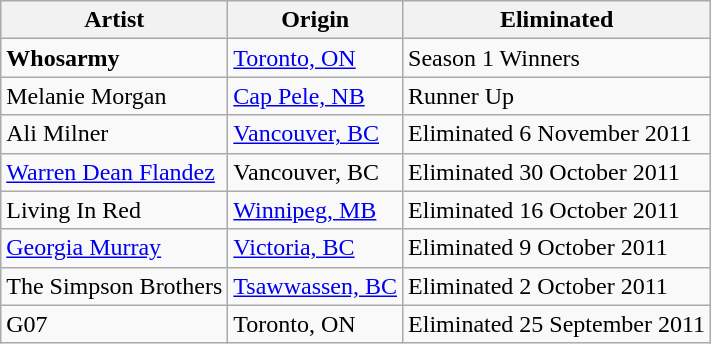<table class="wikitable">
<tr>
<th>Artist</th>
<th>Origin</th>
<th>Eliminated</th>
</tr>
<tr>
<td><strong>Whosarmy</strong></td>
<td><a href='#'>Toronto, ON</a></td>
<td>Season 1 Winners</td>
</tr>
<tr>
<td>Melanie Morgan</td>
<td><a href='#'>Cap Pele, NB</a></td>
<td>Runner Up</td>
</tr>
<tr>
<td>Ali Milner</td>
<td><a href='#'>Vancouver, BC</a></td>
<td>Eliminated 6 November 2011</td>
</tr>
<tr>
<td><a href='#'>Warren Dean Flandez</a></td>
<td>Vancouver, BC</td>
<td>Eliminated 30 October 2011</td>
</tr>
<tr>
<td>Living In Red</td>
<td><a href='#'>Winnipeg, MB</a></td>
<td>Eliminated 16 October 2011</td>
</tr>
<tr>
<td><a href='#'>Georgia Murray</a></td>
<td><a href='#'>Victoria, BC</a></td>
<td>Eliminated 9 October 2011</td>
</tr>
<tr>
<td>The Simpson Brothers</td>
<td><a href='#'>Tsawwassen, BC</a></td>
<td>Eliminated 2 October 2011</td>
</tr>
<tr>
<td>G07</td>
<td>Toronto, ON</td>
<td>Eliminated 25 September 2011</td>
</tr>
</table>
